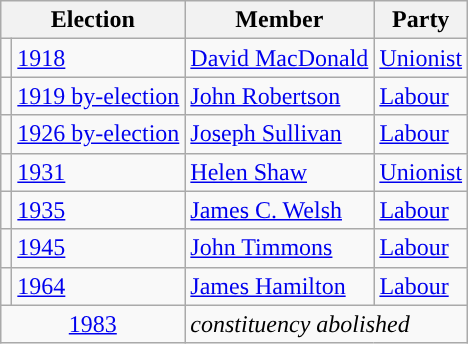<table class="wikitable">
<tr>
<th colspan="2">Election</th>
<th>Member</th>
<th>Party</th>
</tr>
<tr>
<td style="color:inherit;background-color: "></td>
<td><a href='#'>1918</a></td>
<td><a href='#'>David MacDonald</a></td>
<td><a href='#'>Unionist</a></td>
</tr>
<tr>
<td style="color:inherit;background-color: "></td>
<td><a href='#'>1919 by-election</a></td>
<td><a href='#'>John Robertson</a></td>
<td><a href='#'>Labour</a></td>
</tr>
<tr>
<td style="color:inherit;background-color: "></td>
<td><a href='#'>1926 by-election</a></td>
<td><a href='#'>Joseph Sullivan</a></td>
<td><a href='#'>Labour</a></td>
</tr>
<tr>
<td style="color:inherit;background-color: "></td>
<td><a href='#'>1931</a></td>
<td><a href='#'>Helen Shaw</a></td>
<td><a href='#'>Unionist</a></td>
</tr>
<tr>
<td style="color:inherit;background-color: "></td>
<td><a href='#'>1935</a></td>
<td><a href='#'>James C. Welsh</a></td>
<td><a href='#'>Labour</a></td>
</tr>
<tr>
<td style="color:inherit;background-color: "></td>
<td><a href='#'>1945</a></td>
<td><a href='#'>John Timmons</a></td>
<td><a href='#'>Labour</a></td>
</tr>
<tr>
<td style="color:inherit;background-color: "></td>
<td><a href='#'>1964</a></td>
<td><a href='#'>James Hamilton</a></td>
<td><a href='#'>Labour</a></td>
</tr>
<tr>
<td colspan="2" align="center"><a href='#'>1983</a></td>
<td colspan="2"><em>constituency abolished</em></td>
</tr>
</table>
